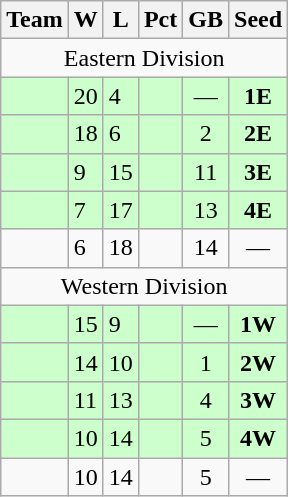<table class=wikitable>
<tr>
<th>Team</th>
<th>W</th>
<th>L</th>
<th>Pct</th>
<th>GB</th>
<th>Seed</th>
</tr>
<tr>
<td colspan=6 style="text-align:center;">Eastern Division</td>
</tr>
<tr bgcolor=ccffcc>
<td></td>
<td>20</td>
<td>4</td>
<td></td>
<td style="text-align:center;">—</td>
<td style="text-align:center;"><strong>1E</strong></td>
</tr>
<tr bgcolor=ccffcc>
<td></td>
<td>18</td>
<td>6</td>
<td></td>
<td style="text-align:center;">2</td>
<td style="text-align:center;"><strong>2E</strong></td>
</tr>
<tr bgcolor=ccffcc>
<td></td>
<td>9</td>
<td>15</td>
<td></td>
<td style="text-align:center;">11</td>
<td style="text-align:center;"><strong>3E</strong></td>
</tr>
<tr bgcolor=ccffcc>
<td></td>
<td>7</td>
<td>17</td>
<td></td>
<td style="text-align:center;">13</td>
<td style="text-align:center;"><strong>4E</strong></td>
</tr>
<tr>
<td></td>
<td>6</td>
<td>18</td>
<td></td>
<td style="text-align:center;">14</td>
<td style="text-align:center;">—</td>
</tr>
<tr>
<td colspan=6 style="text-align:center;">Western Division</td>
</tr>
<tr bgcolor=ccffcc>
<td></td>
<td>15</td>
<td>9</td>
<td></td>
<td style="text-align:center;">—</td>
<td style="text-align:center;"><strong>1W</strong></td>
</tr>
<tr bgcolor=ccffcc>
<td></td>
<td>14</td>
<td>10</td>
<td></td>
<td style="text-align:center;">1</td>
<td style="text-align:center;"><strong>2W</strong></td>
</tr>
<tr bgcolor=ccffcc>
<td></td>
<td>11</td>
<td>13</td>
<td></td>
<td style="text-align:center;">4</td>
<td style="text-align:center;"><strong>3W</strong></td>
</tr>
<tr bgcolor=ccffcc>
<td></td>
<td>10</td>
<td>14</td>
<td></td>
<td style="text-align:center;">5</td>
<td style="text-align:center;"><strong>4W</strong></td>
</tr>
<tr>
<td></td>
<td>10</td>
<td>14</td>
<td></td>
<td style="text-align:center;">5</td>
<td style="text-align:center;">—</td>
</tr>
</table>
